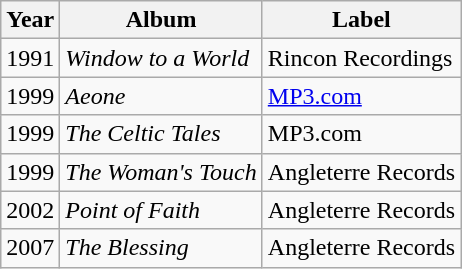<table class="wikitable">
<tr>
<th>Year</th>
<th>Album</th>
<th>Label</th>
</tr>
<tr>
<td>1991</td>
<td><em>Window to a World</em></td>
<td>Rincon Recordings</td>
</tr>
<tr>
<td>1999</td>
<td><em>Aeone</em></td>
<td><a href='#'>MP3.com</a></td>
</tr>
<tr>
<td>1999</td>
<td><em>The Celtic Tales</em></td>
<td>MP3.com</td>
</tr>
<tr>
<td>1999</td>
<td><em>The Woman's Touch</em></td>
<td>Angleterre Records</td>
</tr>
<tr>
<td>2002</td>
<td><em>Point of Faith</em></td>
<td>Angleterre Records</td>
</tr>
<tr>
<td>2007</td>
<td><em>The Blessing</em></td>
<td>Angleterre Records</td>
</tr>
</table>
